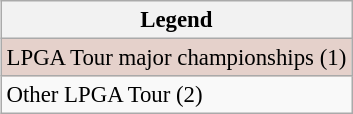<table width=53%>
<tr>
<td valign=top width=33% align=left><br><table class="wikitable" style="font-size:95%;">
<tr>
<th>Legend</th>
</tr>
<tr style="background:#e5d1cb;">
<td>LPGA Tour major championships (1)</td>
</tr>
<tr>
<td>Other LPGA Tour (2)</td>
</tr>
</table>
</td>
</tr>
</table>
